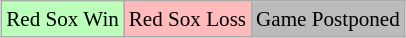<table class="wikitable" style="margin:0.5em auto; font-size:88%;">
<tr>
<td style="background:#bfb;">Red Sox Win</td>
<td style="background:#fbb;">Red Sox Loss</td>
<td style="background:#bbb;">Game Postponed<br></td>
</tr>
</table>
